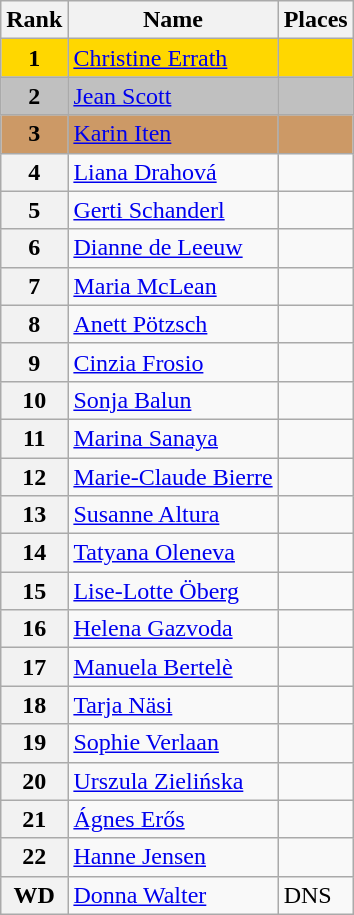<table class="wikitable">
<tr>
<th>Rank</th>
<th>Name</th>
<th>Places</th>
</tr>
<tr bgcolor="gold">
<td align="center" "><strong>1</strong></td>
<td> <a href='#'>Christine Errath</a></td>
<td></td>
</tr>
<tr bgcolor="silver">
<td align="center"><strong>2</strong></td>
<td> <a href='#'>Jean Scott</a></td>
<td></td>
</tr>
<tr bgcolor="cc9966">
<td align="center"><strong>3</strong></td>
<td> <a href='#'>Karin Iten</a></td>
<td></td>
</tr>
<tr>
<th>4</th>
<td> <a href='#'>Liana Drahová</a></td>
<td></td>
</tr>
<tr>
<th>5</th>
<td> <a href='#'>Gerti Schanderl</a></td>
<td></td>
</tr>
<tr>
<th>6</th>
<td> <a href='#'>Dianne de Leeuw</a></td>
<td></td>
</tr>
<tr>
<th>7</th>
<td> <a href='#'>Maria McLean</a></td>
<td></td>
</tr>
<tr>
<th>8</th>
<td> <a href='#'>Anett Pötzsch</a></td>
<td></td>
</tr>
<tr>
<th>9</th>
<td> <a href='#'>Cinzia Frosio</a></td>
<td></td>
</tr>
<tr>
<th>10</th>
<td> <a href='#'>Sonja Balun</a></td>
<td></td>
</tr>
<tr>
<th>11</th>
<td> <a href='#'>Marina Sanaya</a></td>
<td></td>
</tr>
<tr>
<th>12</th>
<td> <a href='#'>Marie-Claude Bierre</a></td>
<td></td>
</tr>
<tr>
<th>13</th>
<td> <a href='#'>Susanne Altura</a></td>
<td></td>
</tr>
<tr>
<th>14</th>
<td> <a href='#'>Tatyana Oleneva</a></td>
<td></td>
</tr>
<tr>
<th>15</th>
<td> <a href='#'>Lise-Lotte Öberg</a></td>
<td></td>
</tr>
<tr>
<th>16</th>
<td> <a href='#'>Helena Gazvoda</a></td>
<td></td>
</tr>
<tr>
<th>17</th>
<td> <a href='#'>Manuela Bertelè</a></td>
<td></td>
</tr>
<tr>
<th>18</th>
<td> <a href='#'>Tarja Näsi</a></td>
<td></td>
</tr>
<tr>
<th>19</th>
<td> <a href='#'>Sophie Verlaan</a></td>
<td></td>
</tr>
<tr>
<th>20</th>
<td> <a href='#'>Urszula Zielińska</a></td>
<td></td>
</tr>
<tr>
<th>21</th>
<td> <a href='#'>Ágnes Erős</a></td>
<td></td>
</tr>
<tr>
<th>22</th>
<td> <a href='#'>Hanne Jensen</a></td>
<td></td>
</tr>
<tr>
<th>WD</th>
<td> <a href='#'>Donna Walter</a></td>
<td>DNS</td>
</tr>
</table>
